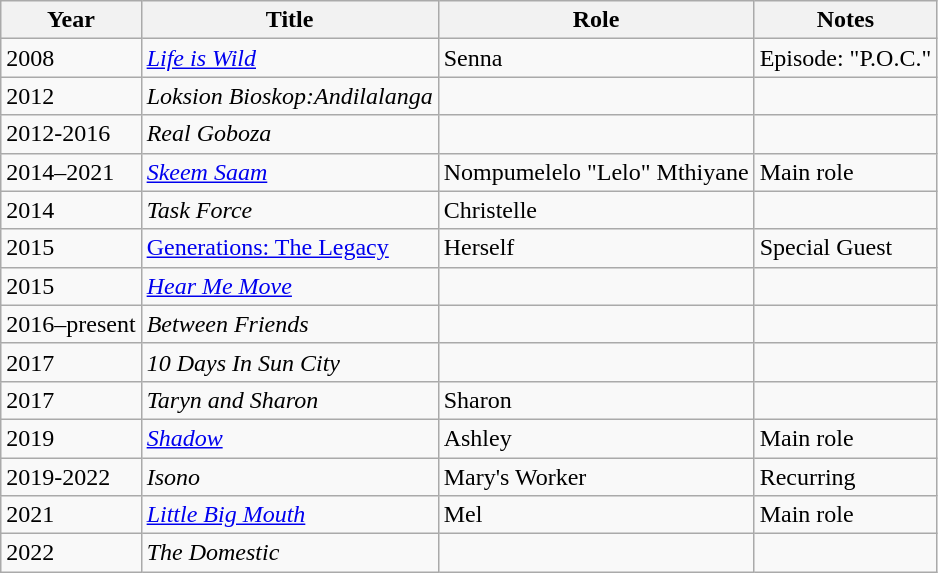<table class="wikitable sortable">
<tr>
<th>Year</th>
<th>Title</th>
<th>Role</th>
<th class="unsortable">Notes</th>
</tr>
<tr>
<td>2008</td>
<td><em><a href='#'>Life is Wild</a></em></td>
<td>Senna</td>
<td>Episode: "P.O.C."</td>
</tr>
<tr>
<td>2012</td>
<td><em>Loksion Bioskop:Andilalanga</em></td>
<td></td>
<td></td>
</tr>
<tr>
<td>2012-2016</td>
<td><em>Real Goboza</em></td>
<td></td>
<td></td>
</tr>
<tr Herself>
<td>2014–2021</td>
<td><em><a href='#'>Skeem Saam</a></em></td>
<td>Nompumelelo "Lelo" Mthiyane</td>
<td>Main role</td>
</tr>
<tr>
<td>2014</td>
<td><em>Task Force</em></td>
<td>Christelle</td>
<td></td>
</tr>
<tr>
<td>2015</td>
<td><a href='#'>Generations: The Legacy</a></td>
<td>Herself</td>
<td>Special Guest</td>
</tr>
<tr>
<td>2015</td>
<td><em><a href='#'>Hear Me Move</a></em></td>
<td></td>
<td></td>
</tr>
<tr>
<td>2016–present</td>
<td><em>Between Friends</em></td>
<td></td>
<td></td>
</tr>
<tr>
<td>2017</td>
<td><em>10 Days In Sun City</em></td>
<td></td>
<td></td>
</tr>
<tr>
<td>2017</td>
<td><em>Taryn and Sharon</em></td>
<td>Sharon</td>
<td></td>
</tr>
<tr>
<td>2019</td>
<td><em><a href='#'>Shadow</a></em></td>
<td>Ashley</td>
<td>Main role</td>
</tr>
<tr>
<td>2019-2022</td>
<td><em>Isono</em></td>
<td>Mary's Worker</td>
<td>Recurring</td>
</tr>
<tr>
<td>2021</td>
<td><em><a href='#'>Little Big Mouth</a></em></td>
<td>Mel</td>
<td>Main role</td>
</tr>
<tr>
<td>2022</td>
<td><em>The Domestic</em></td>
<td></td>
<td></td>
</tr>
</table>
